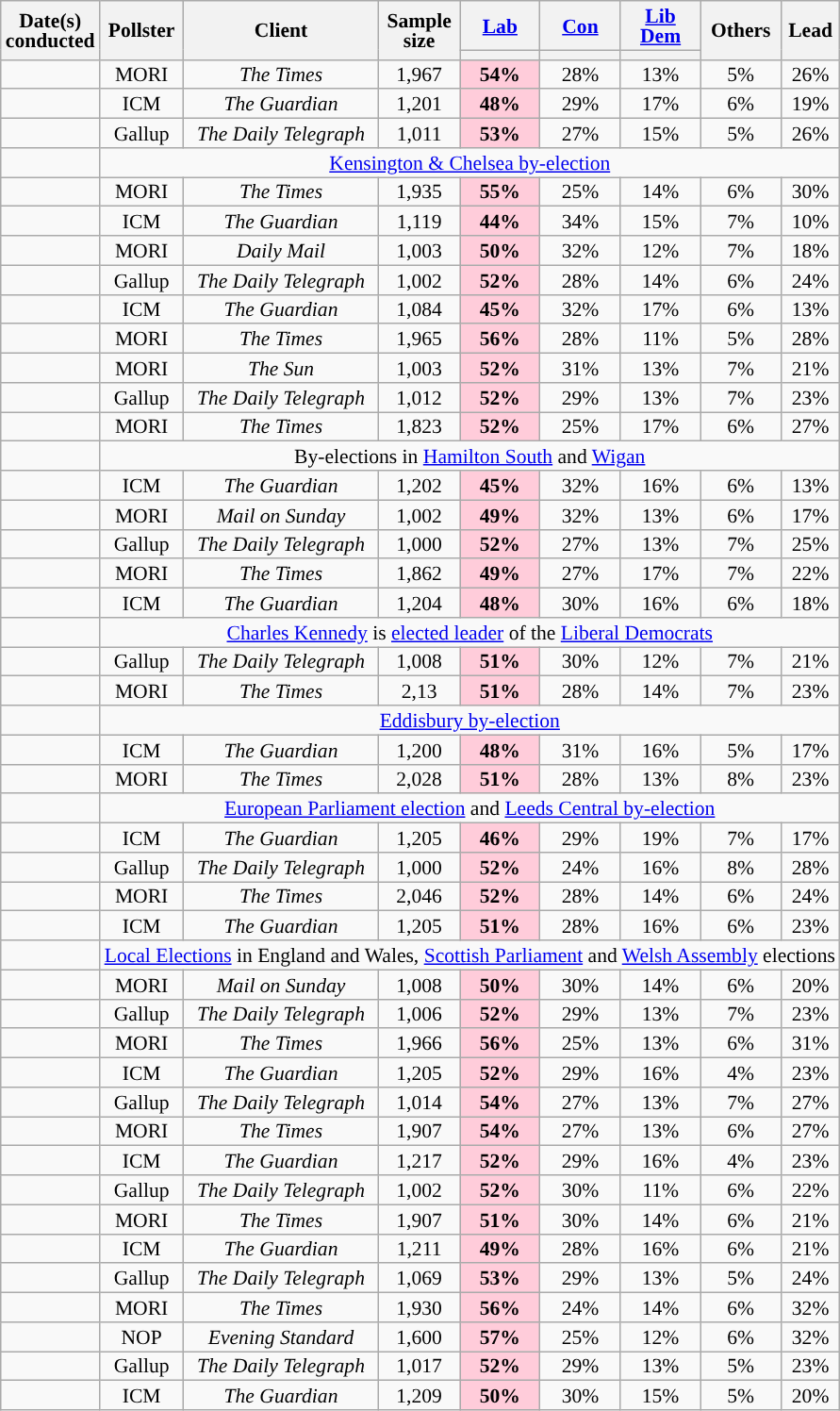<table class="wikitable sortable mw-datatable" style="text-align:center;font-size:90%;line-height:14px;">
<tr>
<th rowspan="2">Date(s)<br>conducted</th>
<th rowspan="2">Pollster</th>
<th rowspan="2">Client</th>
<th rowspan="2" data-sort-type="number">Sample<br>size</th>
<th class="unsortable" style="width:50px;"><a href='#'>Lab</a></th>
<th class="unsortable" style="width:50px;"><a href='#'>Con</a></th>
<th class="unsortable" style="width:50px;"><a href='#'>Lib Dem</a></th>
<th rowspan="2" class="unsortable" style="width:50px;">Others</th>
<th rowspan="2" data-sort-type="number">Lead</th>
</tr>
<tr>
<th data-sort-type="number" style="background:"></th>
<th data-sort-type="number" style="background:"></th>
<th data-sort-type="number" style="background:"></th>
</tr>
<tr>
<td></td>
<td>MORI</td>
<td><em>The Times</em></td>
<td>1,967</td>
<td style="background:#FFCCDA;"><strong>54%</strong></td>
<td>28%</td>
<td>13%</td>
<td>5%</td>
<td style="background:">26%</td>
</tr>
<tr>
<td></td>
<td>ICM</td>
<td><em>The Guardian</em></td>
<td>1,201</td>
<td style="background:#FFCCDA;"><strong>48%</strong></td>
<td>29%</td>
<td>17%</td>
<td>6%</td>
<td style="background:">19%</td>
</tr>
<tr>
<td></td>
<td>Gallup</td>
<td><em>The Daily Telegraph</em></td>
<td>1,011</td>
<td style="background:#FFCCDA;"><strong>53%</strong></td>
<td>27%</td>
<td>15%</td>
<td>5%</td>
<td style="background:">26%</td>
</tr>
<tr>
<td></td>
<td colspan=8><a href='#'>Kensington & Chelsea by-election</a></td>
</tr>
<tr>
<td></td>
<td>MORI</td>
<td><em>The Times</em></td>
<td>1,935</td>
<td style="background:#FFCCDA;"><strong>55%</strong></td>
<td>25%</td>
<td>14%</td>
<td>6%</td>
<td style="background:">30%</td>
</tr>
<tr>
<td></td>
<td>ICM</td>
<td><em>The Guardian</em></td>
<td>1,119</td>
<td style="background:#FFCCDA;"><strong>44%</strong></td>
<td>34%</td>
<td>15%</td>
<td>7%</td>
<td style="background:">10%</td>
</tr>
<tr>
<td></td>
<td>MORI</td>
<td><em>Daily Mail</em></td>
<td>1,003</td>
<td style="background:#FFCCDA;"><strong>50%</strong></td>
<td>32%</td>
<td>12%</td>
<td>7%</td>
<td style="background:">18%</td>
</tr>
<tr>
<td></td>
<td>Gallup</td>
<td><em>The Daily Telegraph</em></td>
<td>1,002</td>
<td style="background:#FFCCDA;"><strong>52%</strong></td>
<td>28%</td>
<td>14%</td>
<td>6%</td>
<td style="background:">24%</td>
</tr>
<tr>
<td></td>
<td>ICM</td>
<td><em>The Guardian</em></td>
<td>1,084</td>
<td style="background:#FFCCDA;"><strong>45%</strong></td>
<td>32%</td>
<td>17%</td>
<td>6%</td>
<td style="background:">13%</td>
</tr>
<tr>
<td></td>
<td>MORI</td>
<td><em>The Times</em></td>
<td>1,965</td>
<td style="background:#FFCCDA;"><strong>56%</strong></td>
<td>28%</td>
<td>11%</td>
<td>5%</td>
<td style="background:">28%</td>
</tr>
<tr>
<td></td>
<td>MORI</td>
<td><em>The Sun</em></td>
<td>1,003</td>
<td style="background:#FFCCDA;"><strong>52%</strong></td>
<td>31%</td>
<td>13%</td>
<td>7%</td>
<td style="background:">21%</td>
</tr>
<tr>
<td></td>
<td>Gallup</td>
<td><em>The Daily Telegraph</em></td>
<td>1,012</td>
<td style="background:#FFCCDA;"><strong>52%</strong></td>
<td>29%</td>
<td>13%</td>
<td>7%</td>
<td style="background:">23%</td>
</tr>
<tr>
<td></td>
<td>MORI</td>
<td><em>The Times</em></td>
<td>1,823</td>
<td style="background:#FFCCDA;"><strong>52%</strong></td>
<td>25%</td>
<td>17%</td>
<td>6%</td>
<td style="background:">27%</td>
</tr>
<tr>
<td></td>
<td colspan=8>By-elections in <a href='#'>Hamilton South</a> and <a href='#'>Wigan</a></td>
</tr>
<tr>
<td></td>
<td>ICM</td>
<td><em>The Guardian</em></td>
<td>1,202</td>
<td style="background:#FFCCDA;"><strong>45%</strong></td>
<td>32%</td>
<td>16%</td>
<td>6%</td>
<td style="background:">13%</td>
</tr>
<tr>
<td></td>
<td>MORI</td>
<td><em>Mail on Sunday</em></td>
<td>1,002</td>
<td style="background:#FFCCDA;"><strong>49%</strong></td>
<td>32%</td>
<td>13%</td>
<td>6%</td>
<td style="background:">17%</td>
</tr>
<tr>
<td></td>
<td>Gallup</td>
<td><em>The Daily Telegraph</em></td>
<td>1,000</td>
<td style="background:#FFCCDA;"><strong>52%</strong></td>
<td>27%</td>
<td>13%</td>
<td>7%</td>
<td style="background:">25%</td>
</tr>
<tr>
<td></td>
<td>MORI</td>
<td><em>The Times</em></td>
<td>1,862</td>
<td style="background:#FFCCDA;"><strong>49%</strong></td>
<td>27%</td>
<td>17%</td>
<td>7%</td>
<td style="background:">22%</td>
</tr>
<tr>
<td></td>
<td>ICM</td>
<td><em>The Guardian</em></td>
<td>1,204</td>
<td style="background:#FFCCDA;"><strong>48%</strong></td>
<td>30%</td>
<td>16%</td>
<td>6%</td>
<td style="background:">18%</td>
</tr>
<tr>
<td></td>
<td colspan=8><a href='#'>Charles Kennedy</a> is <a href='#'>elected leader</a> of the <a href='#'>Liberal Democrats</a></td>
</tr>
<tr>
<td></td>
<td>Gallup</td>
<td><em>The Daily Telegraph</em></td>
<td>1,008</td>
<td style="background:#FFCCDA;"><strong>51%</strong></td>
<td>30%</td>
<td>12%</td>
<td>7%</td>
<td style="background:">21%</td>
</tr>
<tr>
<td></td>
<td>MORI</td>
<td><em>The Times</em></td>
<td>2,13</td>
<td style="background:#FFCCDA;"><strong>51%</strong></td>
<td>28%</td>
<td>14%</td>
<td>7%</td>
<td style="background:">23%</td>
</tr>
<tr>
<td></td>
<td colspan=8><a href='#'>Eddisbury by-election</a></td>
</tr>
<tr>
<td></td>
<td>ICM</td>
<td><em>The Guardian</em></td>
<td>1,200</td>
<td style="background:#FFCCDA;"><strong>48%</strong></td>
<td>31%</td>
<td>16%</td>
<td>5%</td>
<td style="background:">17%</td>
</tr>
<tr>
<td></td>
<td>MORI</td>
<td><em>The Times</em></td>
<td>2,028</td>
<td style="background:#FFCCDA;"><strong>51%</strong></td>
<td>28%</td>
<td>13%</td>
<td>8%</td>
<td style="background:">23%</td>
</tr>
<tr>
<td></td>
<td colspan=8><a href='#'>European Parliament election</a> and <a href='#'>Leeds Central by-election</a></td>
</tr>
<tr>
<td></td>
<td>ICM</td>
<td><em>The Guardian</em></td>
<td>1,205</td>
<td style="background:#FFCCDA;"><strong>46%</strong></td>
<td>29%</td>
<td>19%</td>
<td>7%</td>
<td style="background:">17%</td>
</tr>
<tr>
<td></td>
<td>Gallup</td>
<td><em>The Daily Telegraph</em></td>
<td>1,000</td>
<td style="background:#FFCCDA;"><strong>52%</strong></td>
<td>24%</td>
<td>16%</td>
<td>8%</td>
<td style="background:">28%</td>
</tr>
<tr>
<td></td>
<td>MORI</td>
<td><em>The Times</em></td>
<td>2,046</td>
<td style="background:#FFCCDA;"><strong>52%</strong></td>
<td>28%</td>
<td>14%</td>
<td>6%</td>
<td style="background:">24%</td>
</tr>
<tr>
<td></td>
<td>ICM</td>
<td><em>The Guardian</em></td>
<td>1,205</td>
<td style="background:#FFCCDA;"><strong>51%</strong></td>
<td>28%</td>
<td>16%</td>
<td>6%</td>
<td style="background:">23%</td>
</tr>
<tr>
<td></td>
<td colspan=8><a href='#'>Local Elections</a> in England and Wales, <a href='#'>Scottish Parliament</a> and <a href='#'>Welsh Assembly</a> elections</td>
</tr>
<tr>
<td></td>
<td>MORI</td>
<td><em>Mail on Sunday</em></td>
<td>1,008</td>
<td style="background:#FFCCDA;"><strong>50%</strong></td>
<td>30%</td>
<td>14%</td>
<td>6%</td>
<td style="background:">20%</td>
</tr>
<tr>
<td></td>
<td>Gallup</td>
<td><em>The Daily Telegraph</em></td>
<td>1,006</td>
<td style="background:#FFCCDA;"><strong>52%</strong></td>
<td>29%</td>
<td>13%</td>
<td>7%</td>
<td style="background:">23%</td>
</tr>
<tr>
<td></td>
<td>MORI</td>
<td><em>The Times</em></td>
<td>1,966</td>
<td style="background:#FFCCDA;"><strong>56%</strong></td>
<td>25%</td>
<td>13%</td>
<td>6%</td>
<td style="background:">31%</td>
</tr>
<tr>
<td></td>
<td>ICM</td>
<td><em>The Guardian</em></td>
<td>1,205</td>
<td style="background:#FFCCDA;"><strong>52%</strong></td>
<td>29%</td>
<td>16%</td>
<td>4%</td>
<td style="background:">23%</td>
</tr>
<tr>
<td></td>
<td>Gallup</td>
<td><em>The Daily Telegraph</em></td>
<td>1,014</td>
<td style="background:#FFCCDA;"><strong>54%</strong></td>
<td>27%</td>
<td>13%</td>
<td>7%</td>
<td style="background:">27%</td>
</tr>
<tr>
<td></td>
<td>MORI</td>
<td><em>The Times</em></td>
<td>1,907</td>
<td style="background:#FFCCDA;"><strong>54%</strong></td>
<td>27%</td>
<td>13%</td>
<td>6%</td>
<td style="background:">27%</td>
</tr>
<tr>
<td></td>
<td>ICM</td>
<td><em>The Guardian</em></td>
<td>1,217</td>
<td style="background:#FFCCDA;"><strong>52%</strong></td>
<td>29%</td>
<td>16%</td>
<td>4%</td>
<td style="background:">23%</td>
</tr>
<tr>
<td></td>
<td>Gallup</td>
<td><em>The Daily Telegraph</em></td>
<td>1,002</td>
<td style="background:#FFCCDA;"><strong>52%</strong></td>
<td>30%</td>
<td>11%</td>
<td>6%</td>
<td style="background:">22%</td>
</tr>
<tr>
<td></td>
<td>MORI</td>
<td><em>The Times</em></td>
<td>1,907</td>
<td style="background:#FFCCDA;"><strong>51%</strong></td>
<td>30%</td>
<td>14%</td>
<td>6%</td>
<td style="background:">21%</td>
</tr>
<tr>
<td></td>
<td>ICM</td>
<td><em>The Guardian</em></td>
<td>1,211</td>
<td style="background:#FFCCDA;"><strong>49%</strong></td>
<td>28%</td>
<td>16%</td>
<td>6%</td>
<td style="background:">21%</td>
</tr>
<tr>
<td></td>
<td>Gallup</td>
<td><em>The Daily Telegraph</em></td>
<td>1,069</td>
<td style="background:#FFCCDA;"><strong>53%</strong></td>
<td>29%</td>
<td>13%</td>
<td>5%</td>
<td style="background:">24%</td>
</tr>
<tr>
<td></td>
<td>MORI</td>
<td><em>The Times</em></td>
<td>1,930</td>
<td style="background:#FFCCDA;"><strong>56%</strong></td>
<td>24%</td>
<td>14%</td>
<td>6%</td>
<td style="background:">32%</td>
</tr>
<tr>
<td></td>
<td>NOP</td>
<td><em>Evening Standard</em></td>
<td>1,600</td>
<td style="background:#FFCCDA;"><strong>57%</strong></td>
<td>25%</td>
<td>12%</td>
<td>6%</td>
<td style="background:">32%</td>
</tr>
<tr>
<td></td>
<td>Gallup</td>
<td><em>The Daily Telegraph</em></td>
<td>1,017</td>
<td style="background:#FFCCDA;"><strong>52%</strong></td>
<td>29%</td>
<td>13%</td>
<td>5%</td>
<td style="background:">23%</td>
</tr>
<tr>
<td></td>
<td>ICM</td>
<td><em>The Guardian</em></td>
<td>1,209</td>
<td style="background:#FFCCDA;"><strong>50%</strong></td>
<td>30%</td>
<td>15%</td>
<td>5%</td>
<td style="background:">20%</td>
</tr>
</table>
